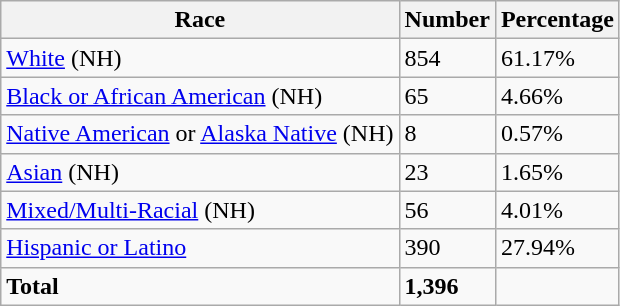<table class="wikitable">
<tr>
<th>Race</th>
<th>Number</th>
<th>Percentage</th>
</tr>
<tr>
<td><a href='#'>White</a> (NH)</td>
<td>854</td>
<td>61.17%</td>
</tr>
<tr>
<td><a href='#'>Black or African American</a> (NH)</td>
<td>65</td>
<td>4.66%</td>
</tr>
<tr>
<td><a href='#'>Native American</a> or <a href='#'>Alaska Native</a> (NH)</td>
<td>8</td>
<td>0.57%</td>
</tr>
<tr>
<td><a href='#'>Asian</a> (NH)</td>
<td>23</td>
<td>1.65%</td>
</tr>
<tr>
<td><a href='#'>Mixed/Multi-Racial</a> (NH)</td>
<td>56</td>
<td>4.01%</td>
</tr>
<tr>
<td><a href='#'>Hispanic or Latino</a></td>
<td>390</td>
<td>27.94%</td>
</tr>
<tr>
<td><strong>Total</strong></td>
<td><strong>1,396</strong></td>
<td></td>
</tr>
</table>
